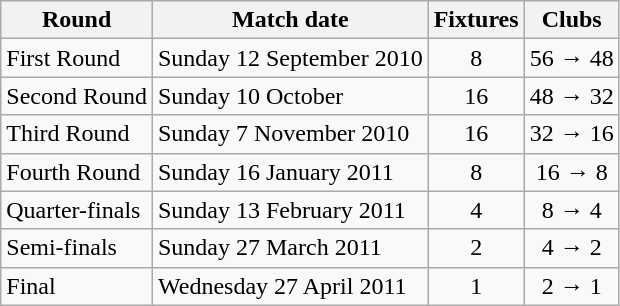<table class="wikitable" style="text-align: center">
<tr>
<th>Round</th>
<th>Match date</th>
<th>Fixtures</th>
<th>Clubs</th>
</tr>
<tr>
<td align=left>First Round</td>
<td align=left>Sunday 12 September 2010</td>
<td>8</td>
<td>56 → 48</td>
</tr>
<tr>
<td align=left>Second Round</td>
<td align=left>Sunday 10 October</td>
<td>16</td>
<td>48 → 32</td>
</tr>
<tr>
<td align=left>Third Round</td>
<td align=left>Sunday 7 November 2010</td>
<td>16</td>
<td>32 → 16</td>
</tr>
<tr>
<td align=left>Fourth Round</td>
<td align=left>Sunday 16 January 2011</td>
<td>8</td>
<td>16 → 8</td>
</tr>
<tr>
<td align=left>Quarter-finals</td>
<td align=left>Sunday 13 February 2011</td>
<td>4</td>
<td>8 → 4</td>
</tr>
<tr>
<td align=left>Semi-finals</td>
<td align=left>Sunday 27 March 2011</td>
<td>2</td>
<td>4 → 2</td>
</tr>
<tr>
<td align=left>Final</td>
<td align=left>Wednesday 27 April 2011</td>
<td>1</td>
<td>2 → 1</td>
</tr>
</table>
